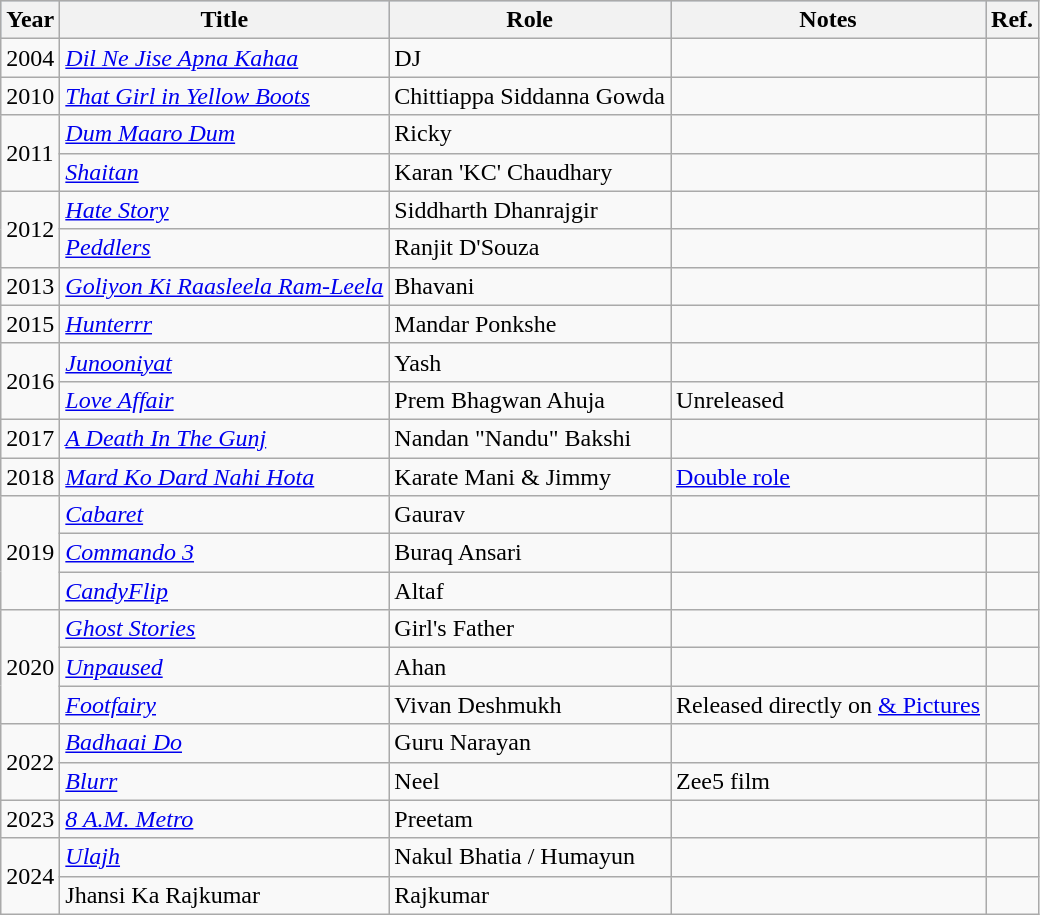<table class="wikitable sortable">
<tr style="background:#B0C4DE;">
<th>Year</th>
<th>Title</th>
<th>Role</th>
<th class="unsortable">Notes</th>
<th class="unsortable">Ref.</th>
</tr>
<tr>
<td>2004</td>
<td><em><a href='#'>Dil Ne Jise Apna Kahaa</a></em></td>
<td>DJ</td>
<td></td>
<td></td>
</tr>
<tr>
<td>2010</td>
<td><em><a href='#'>That Girl in Yellow Boots</a></em></td>
<td>Chittiappa Siddanna Gowda</td>
<td></td>
<td></td>
</tr>
<tr>
<td rowspan="2">2011</td>
<td><em><a href='#'>Dum Maaro Dum</a></em></td>
<td>Ricky</td>
<td></td>
<td></td>
</tr>
<tr>
<td><em><a href='#'>Shaitan</a></em></td>
<td>Karan 'KC' Chaudhary</td>
<td></td>
<td></td>
</tr>
<tr>
<td rowspan="2">2012</td>
<td><em><a href='#'>Hate Story</a></em></td>
<td>Siddharth Dhanrajgir</td>
<td></td>
<td></td>
</tr>
<tr>
<td><em><a href='#'>Peddlers</a></em></td>
<td>Ranjit D'Souza</td>
<td></td>
<td></td>
</tr>
<tr>
<td>2013</td>
<td><em><a href='#'>Goliyon Ki Raasleela Ram-Leela</a></em></td>
<td>Bhavani</td>
<td></td>
<td></td>
</tr>
<tr>
<td>2015</td>
<td><em><a href='#'>Hunterrr</a></em></td>
<td>Mandar Ponkshe</td>
<td></td>
<td></td>
</tr>
<tr>
<td rowspan="2">2016</td>
<td><em><a href='#'>Junooniyat</a></em></td>
<td>Yash</td>
<td></td>
<td></td>
</tr>
<tr>
<td><em><a href='#'>Love Affair</a></em></td>
<td>Prem Bhagwan Ahuja</td>
<td>Unreleased</td>
<td></td>
</tr>
<tr>
<td>2017</td>
<td><em><a href='#'>A Death In The Gunj</a></em></td>
<td>Nandan "Nandu" Bakshi</td>
<td></td>
<td></td>
</tr>
<tr>
<td>2018</td>
<td><em><a href='#'>Mard Ko Dard Nahi Hota</a></em></td>
<td>Karate Mani & Jimmy</td>
<td><a href='#'>Double role</a></td>
<td></td>
</tr>
<tr>
<td rowspan="3">2019</td>
<td><em><a href='#'>Cabaret</a></em></td>
<td>Gaurav</td>
<td></td>
<td></td>
</tr>
<tr>
<td><em><a href='#'>Commando 3</a></em></td>
<td>Buraq Ansari</td>
<td></td>
<td></td>
</tr>
<tr>
<td><em><a href='#'>CandyFlip</a></em></td>
<td>Altaf</td>
<td></td>
<td></td>
</tr>
<tr>
<td rowspan="3">2020</td>
<td><a href='#'><em>Ghost Stories</em></a></td>
<td>Girl's Father</td>
<td></td>
<td></td>
</tr>
<tr>
<td><em><a href='#'>Unpaused</a></em></td>
<td>Ahan</td>
<td></td>
<td></td>
</tr>
<tr>
<td><em><a href='#'>Footfairy</a></em></td>
<td>Vivan Deshmukh</td>
<td>Released directly on <a href='#'>& Pictures</a></td>
<td></td>
</tr>
<tr>
<td rowspan="2">2022</td>
<td><em><a href='#'>Badhaai Do</a></em></td>
<td>Guru Narayan</td>
<td></td>
<td></td>
</tr>
<tr>
<td><em><a href='#'>Blurr</a></em></td>
<td>Neel</td>
<td>Zee5 film</td>
<td></td>
</tr>
<tr>
<td>2023</td>
<td><em><a href='#'>8 A.M. Metro</a></em></td>
<td>Preetam</td>
<td></td>
<td></td>
</tr>
<tr>
<td rowspan="2">2024</td>
<td><em><a href='#'>Ulajh</a></em></td>
<td>Nakul Bhatia / Humayun</td>
<td></td>
<td></td>
</tr>
<tr>
<td>Jhansi Ka Rajkumar</td>
<td>Rajkumar</td>
<td></td>
<td></td>
</tr>
</table>
